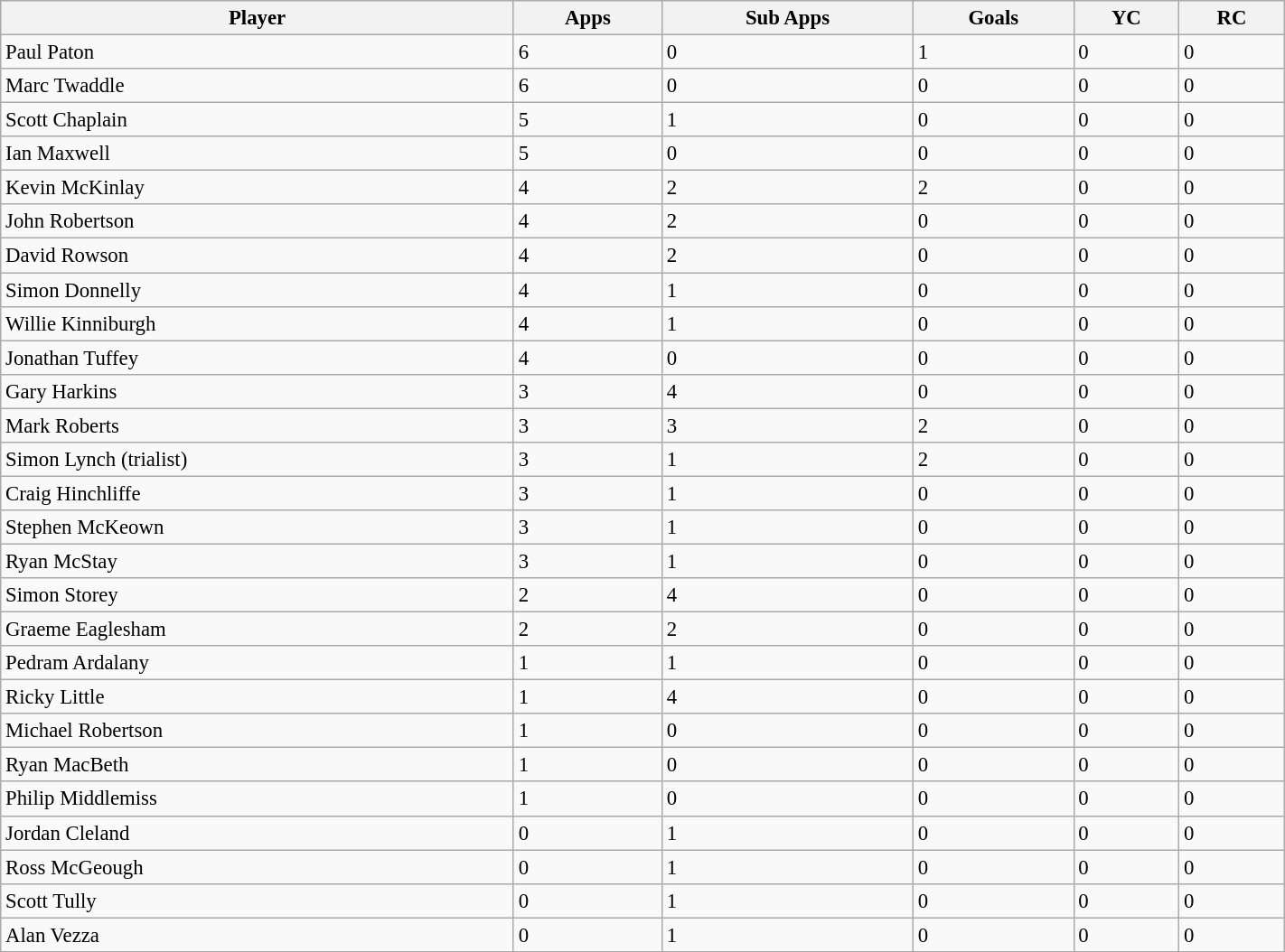<table class="wikitable sortable" sort="Apps" style="text-align:center; font-size:95%;width:75%; text-align:left">
<tr>
<th><strong>Player</strong></th>
<th><strong>Apps</strong></th>
<th><strong>Sub Apps</strong></th>
<th><strong>Goals</strong></th>
<th><strong>YC</strong> </th>
<th><strong>RC</strong> </th>
</tr>
<tr>
<td>Paul Paton</td>
<td>6</td>
<td>0</td>
<td>1</td>
<td>0</td>
<td>0</td>
</tr>
<tr>
<td>Marc Twaddle</td>
<td>6</td>
<td>0</td>
<td>0</td>
<td>0</td>
<td>0</td>
</tr>
<tr>
<td>Scott Chaplain</td>
<td>5</td>
<td>1</td>
<td>0</td>
<td>0</td>
<td>0</td>
</tr>
<tr>
<td>Ian Maxwell</td>
<td>5</td>
<td>0</td>
<td>0</td>
<td>0</td>
<td>0</td>
</tr>
<tr>
<td>Kevin McKinlay</td>
<td>4</td>
<td>2</td>
<td>2</td>
<td>0</td>
<td>0</td>
</tr>
<tr>
<td>John Robertson</td>
<td>4</td>
<td>2</td>
<td>0</td>
<td>0</td>
<td>0</td>
</tr>
<tr>
<td>David Rowson</td>
<td>4</td>
<td>2</td>
<td>0</td>
<td>0</td>
<td>0</td>
</tr>
<tr>
<td>Simon Donnelly</td>
<td>4</td>
<td>1</td>
<td>0</td>
<td>0</td>
<td>0</td>
</tr>
<tr>
<td>Willie Kinniburgh</td>
<td>4</td>
<td>1</td>
<td>0</td>
<td>0</td>
<td>0</td>
</tr>
<tr>
<td>Jonathan Tuffey</td>
<td>4</td>
<td>0</td>
<td>0</td>
<td>0</td>
<td>0</td>
</tr>
<tr>
<td>Gary Harkins</td>
<td>3</td>
<td>4</td>
<td>0</td>
<td>0</td>
<td>0</td>
</tr>
<tr>
<td>Mark Roberts</td>
<td>3</td>
<td>3</td>
<td>2</td>
<td>0</td>
<td>0</td>
</tr>
<tr>
<td>Simon Lynch (trialist)</td>
<td>3</td>
<td>1</td>
<td>2</td>
<td>0</td>
<td>0</td>
</tr>
<tr>
<td>Craig Hinchliffe</td>
<td>3</td>
<td>1</td>
<td>0</td>
<td>0</td>
<td>0</td>
</tr>
<tr>
<td>Stephen McKeown</td>
<td>3</td>
<td>1</td>
<td>0</td>
<td>0</td>
<td>0</td>
</tr>
<tr>
<td>Ryan McStay</td>
<td>3</td>
<td>1</td>
<td>0</td>
<td>0</td>
<td>0</td>
</tr>
<tr>
<td>Simon Storey</td>
<td>2</td>
<td>4</td>
<td>0</td>
<td>0</td>
<td>0</td>
</tr>
<tr>
<td>Graeme Eaglesham</td>
<td>2</td>
<td>2</td>
<td>0</td>
<td>0</td>
<td>0</td>
</tr>
<tr>
<td>Pedram Ardalany</td>
<td>1</td>
<td>1</td>
<td>0</td>
<td>0</td>
<td>0</td>
</tr>
<tr>
<td>Ricky Little</td>
<td>1</td>
<td>4</td>
<td>0</td>
<td>0</td>
<td>0</td>
</tr>
<tr>
<td>Michael Robertson</td>
<td>1</td>
<td>0</td>
<td>0</td>
<td>0</td>
<td>0</td>
</tr>
<tr>
<td>Ryan MacBeth</td>
<td>1</td>
<td>0</td>
<td>0</td>
<td>0</td>
<td>0</td>
</tr>
<tr>
<td>Philip Middlemiss</td>
<td>1</td>
<td>0</td>
<td>0</td>
<td>0</td>
<td>0</td>
</tr>
<tr>
<td>Jordan Cleland</td>
<td>0</td>
<td>1</td>
<td>0</td>
<td>0</td>
<td>0</td>
</tr>
<tr>
<td>Ross McGeough</td>
<td>0</td>
<td>1</td>
<td>0</td>
<td>0</td>
<td>0</td>
</tr>
<tr>
<td>Scott Tully</td>
<td>0</td>
<td>1</td>
<td>0</td>
<td>0</td>
<td>0</td>
</tr>
<tr>
<td>Alan Vezza</td>
<td>0</td>
<td>1</td>
<td>0</td>
<td>0</td>
<td>0</td>
</tr>
</table>
